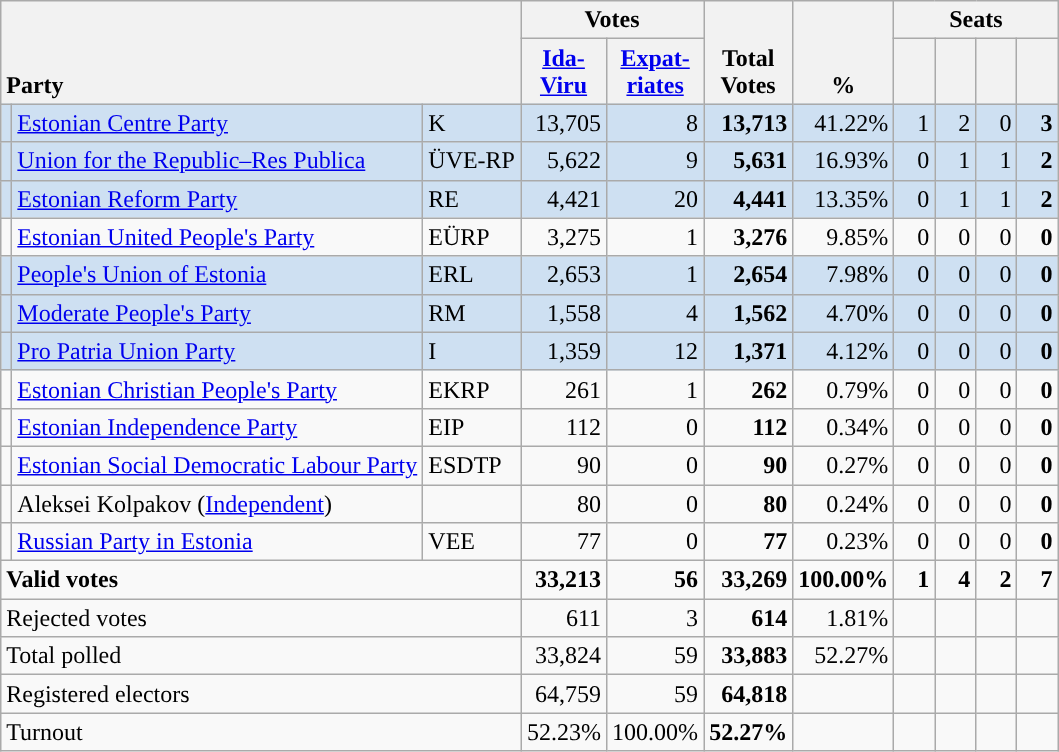<table class="wikitable" border="1" style="text-align:right;">
<tr>
<th style="text-align:left;" valign=bottom rowspan=2 colspan=3>Party</th>
<th colspan=2>Votes</th>
<th align=center valign=bottom rowspan=2 width="50">Total Votes</th>
<th align=center valign=bottom rowspan=2 width="50">%</th>
<th colspan=4>Seats</th>
</tr>
<tr>
<th align=center valign=bottom width="50"><a href='#'>Ida- Viru</a></th>
<th align=center valign=bottom width="50"><a href='#'>Expat- riates</a></th>
<th align=center valign=bottom width="20"><small></small></th>
<th align=center valign=bottom width="20"><small></small></th>
<th align=center valign=bottom width="20"><small></small></th>
<th align=center valign=bottom width="20"><small></small></th>
</tr>
<tr style="background:#CEE0F2;">
<td style="background:"></td>
<td align=left><a href='#'>Estonian Centre Party</a></td>
<td align=left>K</td>
<td>13,705</td>
<td>8</td>
<td><strong>13,713</strong></td>
<td>41.22%</td>
<td>1</td>
<td>2</td>
<td>0</td>
<td><strong>3</strong></td>
</tr>
<tr style="background:#CEE0F2;">
<td style="background:"></td>
<td align=left><a href='#'>Union for the Republic–Res Publica</a></td>
<td align=left>ÜVE-RP</td>
<td>5,622</td>
<td>9</td>
<td><strong>5,631</strong></td>
<td>16.93%</td>
<td>0</td>
<td>1</td>
<td>1</td>
<td><strong>2</strong></td>
</tr>
<tr style="background:#CEE0F2;">
<td style="background:"></td>
<td align=left><a href='#'>Estonian Reform Party</a></td>
<td align=left>RE</td>
<td>4,421</td>
<td>20</td>
<td><strong>4,441</strong></td>
<td>13.35%</td>
<td>0</td>
<td>1</td>
<td>1</td>
<td><strong>2</strong></td>
</tr>
<tr>
<td style="background:"></td>
<td align=left><a href='#'>Estonian United People's Party</a></td>
<td align=left>EÜRP</td>
<td>3,275</td>
<td>1</td>
<td><strong>3,276</strong></td>
<td>9.85%</td>
<td>0</td>
<td>0</td>
<td>0</td>
<td><strong>0</strong></td>
</tr>
<tr style="background:#CEE0F2;">
<td style="background:"></td>
<td align=left><a href='#'>People's Union of Estonia</a></td>
<td align=left>ERL</td>
<td>2,653</td>
<td>1</td>
<td><strong>2,654</strong></td>
<td>7.98%</td>
<td>0</td>
<td>0</td>
<td>0</td>
<td><strong>0</strong></td>
</tr>
<tr style="background:#CEE0F2;">
<td style="background:"></td>
<td align=left><a href='#'>Moderate People's Party</a></td>
<td align=left>RM</td>
<td>1,558</td>
<td>4</td>
<td><strong>1,562</strong></td>
<td>4.70%</td>
<td>0</td>
<td>0</td>
<td>0</td>
<td><strong>0</strong></td>
</tr>
<tr style="background:#CEE0F2;">
<td style="background:"></td>
<td align=left><a href='#'>Pro Patria Union Party</a></td>
<td align=left>I</td>
<td>1,359</td>
<td>12</td>
<td><strong>1,371</strong></td>
<td>4.12%</td>
<td>0</td>
<td>0</td>
<td>0</td>
<td><strong>0</strong></td>
</tr>
<tr>
<td style="background:"></td>
<td align=left><a href='#'>Estonian Christian People's Party</a></td>
<td align=left>EKRP</td>
<td>261</td>
<td>1</td>
<td><strong>262</strong></td>
<td>0.79%</td>
<td>0</td>
<td>0</td>
<td>0</td>
<td><strong>0</strong></td>
</tr>
<tr>
<td style="background:"></td>
<td align=left><a href='#'>Estonian Independence Party</a></td>
<td align=left>EIP</td>
<td>112</td>
<td>0</td>
<td><strong>112</strong></td>
<td>0.34%</td>
<td>0</td>
<td>0</td>
<td>0</td>
<td><strong>0</strong></td>
</tr>
<tr>
<td style="background:"></td>
<td align=left><a href='#'>Estonian Social Democratic Labour Party</a></td>
<td align=left>ESDTP</td>
<td>90</td>
<td>0</td>
<td><strong>90</strong></td>
<td>0.27%</td>
<td>0</td>
<td>0</td>
<td>0</td>
<td><strong>0</strong></td>
</tr>
<tr>
<td style="background:"></td>
<td align=left>Aleksei Kolpakov (<a href='#'>Independent</a>)</td>
<td></td>
<td>80</td>
<td>0</td>
<td><strong>80</strong></td>
<td>0.24%</td>
<td>0</td>
<td>0</td>
<td>0</td>
<td><strong>0</strong></td>
</tr>
<tr>
<td></td>
<td align=left><a href='#'>Russian Party in Estonia</a></td>
<td align=left>VEE</td>
<td>77</td>
<td>0</td>
<td><strong>77</strong></td>
<td>0.23%</td>
<td>0</td>
<td>0</td>
<td>0</td>
<td><strong>0</strong></td>
</tr>
<tr style="font-weight:bold">
<td align=left colspan=3>Valid votes</td>
<td>33,213</td>
<td>56</td>
<td>33,269</td>
<td>100.00%</td>
<td>1</td>
<td>4</td>
<td>2</td>
<td>7</td>
</tr>
<tr>
<td align=left colspan=3>Rejected votes</td>
<td>611</td>
<td>3</td>
<td><strong>614</strong></td>
<td>1.81%</td>
<td></td>
<td></td>
<td></td>
<td></td>
</tr>
<tr>
<td align=left colspan=3>Total polled</td>
<td>33,824</td>
<td>59</td>
<td><strong>33,883</strong></td>
<td>52.27%</td>
<td></td>
<td></td>
<td></td>
<td></td>
</tr>
<tr>
<td align=left colspan=3>Registered electors</td>
<td>64,759</td>
<td>59</td>
<td><strong>64,818</strong></td>
<td></td>
<td></td>
<td></td>
<td></td>
<td></td>
</tr>
<tr>
<td align=left colspan=3>Turnout</td>
<td>52.23%</td>
<td>100.00%</td>
<td><strong>52.27%</strong></td>
<td></td>
<td></td>
<td></td>
<td></td>
<td></td>
</tr>
</table>
